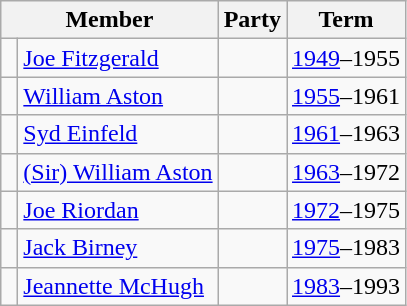<table class="wikitable">
<tr>
<th colspan="2">Member</th>
<th>Party</th>
<th>Term</th>
</tr>
<tr>
<td> </td>
<td><a href='#'>Joe Fitzgerald</a></td>
<td></td>
<td><a href='#'>1949</a>–1955</td>
</tr>
<tr>
<td> </td>
<td><a href='#'>William Aston</a></td>
<td></td>
<td><a href='#'>1955</a>–1961</td>
</tr>
<tr>
<td> </td>
<td><a href='#'>Syd Einfeld</a></td>
<td></td>
<td><a href='#'>1961</a>–1963</td>
</tr>
<tr>
<td> </td>
<td><a href='#'>(Sir) William Aston</a></td>
<td></td>
<td><a href='#'>1963</a>–1972</td>
</tr>
<tr>
<td> </td>
<td><a href='#'>Joe Riordan</a></td>
<td></td>
<td><a href='#'>1972</a>–1975</td>
</tr>
<tr>
<td> </td>
<td><a href='#'>Jack Birney</a></td>
<td></td>
<td><a href='#'>1975</a>–1983</td>
</tr>
<tr>
<td> </td>
<td><a href='#'>Jeannette McHugh</a></td>
<td></td>
<td><a href='#'>1983</a>–1993</td>
</tr>
</table>
